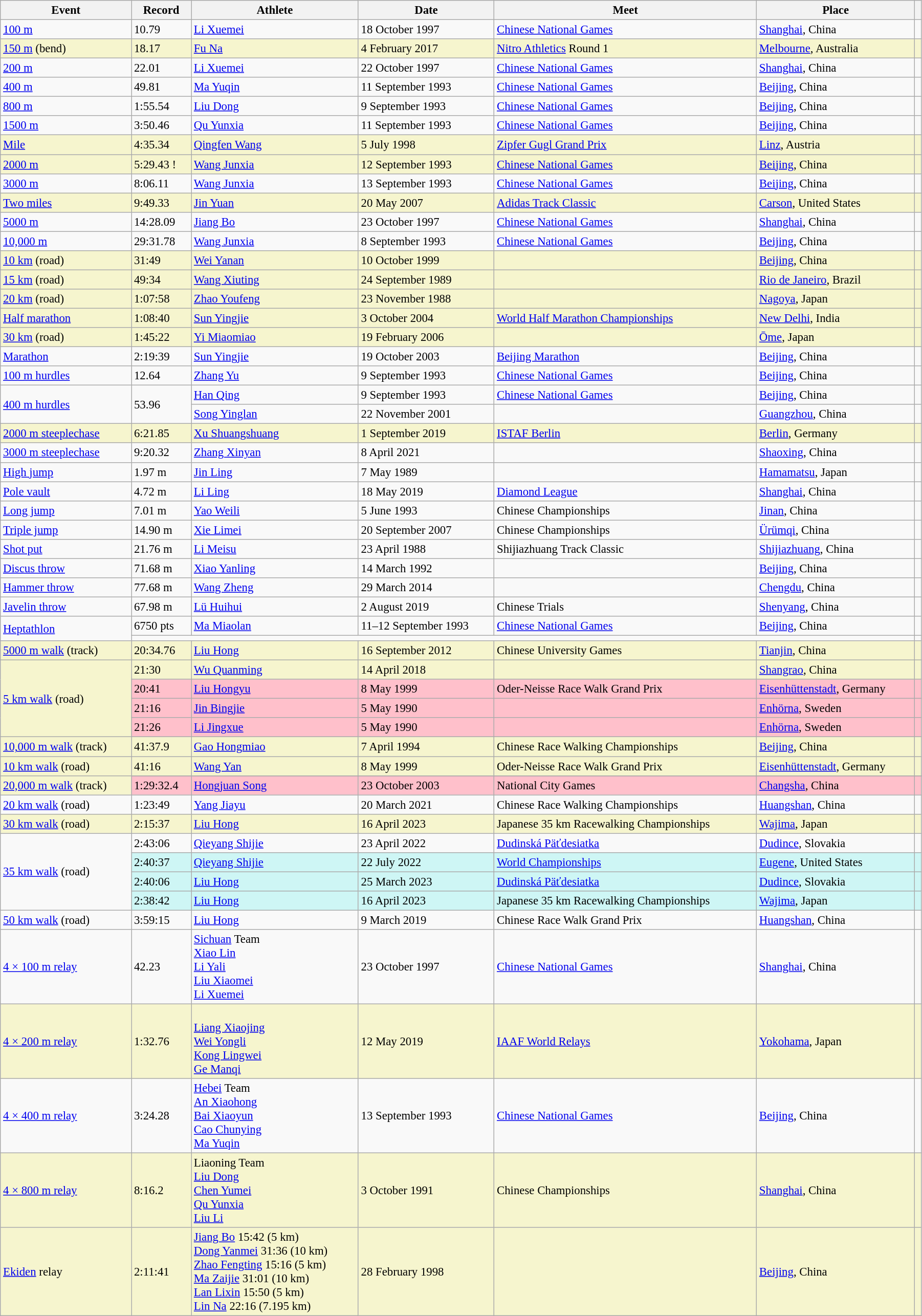<table class="wikitable" style="font-size:95%; width: 95%;">
<tr>
<th>Event</th>
<th>Record</th>
<th>Athlete</th>
<th>Date</th>
<th>Meet</th>
<th>Place</th>
<th></th>
</tr>
<tr>
<td><a href='#'>100 m</a></td>
<td>10.79 </td>
<td><a href='#'>Li Xuemei</a></td>
<td>18 October 1997</td>
<td><a href='#'>Chinese National Games</a></td>
<td><a href='#'>Shanghai</a>, China</td>
<td></td>
</tr>
<tr style="background:#f6F5CE;">
<td><a href='#'>150 m</a> (bend)</td>
<td>18.17 </td>
<td><a href='#'>Fu Na</a></td>
<td>4 February 2017</td>
<td><a href='#'>Nitro Athletics</a> Round 1</td>
<td><a href='#'>Melbourne</a>, Australia</td>
<td></td>
</tr>
<tr>
<td><a href='#'>200 m</a></td>
<td>22.01 </td>
<td><a href='#'>Li Xuemei</a></td>
<td>22 October 1997</td>
<td><a href='#'>Chinese National Games</a></td>
<td><a href='#'>Shanghai</a>, China</td>
<td></td>
</tr>
<tr>
<td><a href='#'>400 m</a></td>
<td>49.81</td>
<td><a href='#'>Ma Yuqin</a></td>
<td>11 September 1993</td>
<td><a href='#'>Chinese National Games</a></td>
<td><a href='#'>Beijing</a>, China</td>
<td></td>
</tr>
<tr>
<td><a href='#'>800 m</a></td>
<td>1:55.54</td>
<td><a href='#'>Liu Dong</a></td>
<td>9 September 1993</td>
<td><a href='#'>Chinese National Games</a></td>
<td><a href='#'>Beijing</a>, China</td>
<td></td>
</tr>
<tr>
<td><a href='#'>1500 m</a></td>
<td>3:50.46</td>
<td><a href='#'>Qu Yunxia</a></td>
<td>11 September 1993</td>
<td><a href='#'>Chinese National Games</a></td>
<td><a href='#'>Beijing</a>, China</td>
<td></td>
</tr>
<tr style="background:#f6F5CE;">
<td><a href='#'>Mile</a></td>
<td>4:35.34</td>
<td><a href='#'>Qingfen Wang</a></td>
<td>5 July 1998</td>
<td><a href='#'>Zipfer Gugl Grand Prix</a></td>
<td><a href='#'>Linz</a>, Austria</td>
<td></td>
</tr>
<tr style="background:#f6F5CE;">
<td><a href='#'>2000 m</a></td>
<td>5:29.43 !</td>
<td><a href='#'>Wang Junxia</a></td>
<td>12 September 1993</td>
<td><a href='#'>Chinese National Games</a></td>
<td><a href='#'>Beijing</a>, China</td>
<td></td>
</tr>
<tr>
<td><a href='#'>3000 m</a></td>
<td>8:06.11</td>
<td><a href='#'>Wang Junxia</a></td>
<td>13 September 1993</td>
<td><a href='#'>Chinese National Games</a></td>
<td><a href='#'>Beijing</a>, China</td>
<td></td>
</tr>
<tr style="background:#f6F5CE;">
<td><a href='#'>Two miles</a></td>
<td>9:49.33</td>
<td><a href='#'>Jin Yuan</a></td>
<td>20 May 2007</td>
<td><a href='#'>Adidas Track Classic</a></td>
<td><a href='#'>Carson</a>, United States</td>
<td></td>
</tr>
<tr>
<td><a href='#'>5000 m</a></td>
<td>14:28.09</td>
<td><a href='#'>Jiang Bo</a></td>
<td>23 October 1997</td>
<td><a href='#'>Chinese National Games</a></td>
<td><a href='#'>Shanghai</a>, China</td>
<td></td>
</tr>
<tr>
<td><a href='#'>10,000 m</a></td>
<td>29:31.78</td>
<td><a href='#'>Wang Junxia</a></td>
<td>8 September 1993</td>
<td><a href='#'>Chinese National Games</a></td>
<td><a href='#'>Beijing</a>, China</td>
<td></td>
</tr>
<tr style="background:#f6F5CE;">
<td><a href='#'>10 km</a> (road)</td>
<td>31:49</td>
<td><a href='#'>Wei Yanan</a></td>
<td>10 October 1999</td>
<td></td>
<td><a href='#'>Beijing</a>, China</td>
<td></td>
</tr>
<tr style="background:#f6F5CE;">
<td><a href='#'>15 km</a> (road)</td>
<td>49:34</td>
<td><a href='#'>Wang Xiuting</a></td>
<td>24 September 1989</td>
<td></td>
<td><a href='#'>Rio de Janeiro</a>, Brazil</td>
<td></td>
</tr>
<tr style="background:#f6F5CE;">
<td><a href='#'>20 km</a> (road)</td>
<td>1:07:58</td>
<td><a href='#'>Zhao Youfeng</a></td>
<td>23 November 1988</td>
<td></td>
<td><a href='#'>Nagoya</a>, Japan</td>
<td></td>
</tr>
<tr style="background:#f6F5CE;">
<td><a href='#'>Half marathon</a></td>
<td>1:08:40</td>
<td><a href='#'>Sun Yingjie</a></td>
<td>3 October 2004</td>
<td><a href='#'>World Half Marathon Championships</a></td>
<td><a href='#'>New Delhi</a>, India</td>
<td></td>
</tr>
<tr style="background:#f6F5CE;">
<td><a href='#'>30 km</a> (road)</td>
<td>1:45:22</td>
<td><a href='#'>Yi Miaomiao</a></td>
<td>19 February 2006</td>
<td></td>
<td><a href='#'>Ōme</a>, Japan</td>
<td></td>
</tr>
<tr>
<td><a href='#'>Marathon</a></td>
<td>2:19:39</td>
<td><a href='#'>Sun Yingjie</a></td>
<td>19 October 2003</td>
<td><a href='#'>Beijing Marathon</a></td>
<td><a href='#'>Beijing</a>, China</td>
<td></td>
</tr>
<tr>
<td><a href='#'>100 m hurdles</a></td>
<td>12.64 </td>
<td><a href='#'>Zhang Yu</a></td>
<td>9 September 1993</td>
<td><a href='#'>Chinese National Games</a></td>
<td><a href='#'>Beijing</a>, China</td>
<td></td>
</tr>
<tr>
<td rowspan=2><a href='#'>400 m hurdles</a></td>
<td rowspan=2>53.96</td>
<td><a href='#'>Han Qing</a></td>
<td>9 September 1993</td>
<td><a href='#'>Chinese National Games</a></td>
<td><a href='#'>Beijing</a>, China</td>
<td></td>
</tr>
<tr>
<td><a href='#'>Song Yinglan</a></td>
<td>22 November 2001</td>
<td></td>
<td><a href='#'>Guangzhou</a>, China</td>
<td></td>
</tr>
<tr style="background:#f6F5CE;">
<td><a href='#'>2000 m steeplechase</a></td>
<td>6:21.85</td>
<td><a href='#'>Xu Shuangshuang</a></td>
<td>1 September 2019</td>
<td><a href='#'>ISTAF Berlin</a></td>
<td><a href='#'>Berlin</a>, Germany</td>
<td></td>
</tr>
<tr>
<td><a href='#'>3000 m steeplechase</a></td>
<td>9:20.32</td>
<td><a href='#'>Zhang Xinyan</a></td>
<td>8 April 2021</td>
<td></td>
<td><a href='#'>Shaoxing</a>, China</td>
<td></td>
</tr>
<tr>
<td><a href='#'>High jump</a></td>
<td>1.97 m</td>
<td><a href='#'>Jin Ling</a></td>
<td>7 May 1989</td>
<td></td>
<td><a href='#'>Hamamatsu</a>, Japan</td>
<td></td>
</tr>
<tr>
<td><a href='#'>Pole vault</a></td>
<td>4.72 m</td>
<td><a href='#'>Li Ling</a></td>
<td>18 May 2019</td>
<td><a href='#'>Diamond League</a></td>
<td><a href='#'>Shanghai</a>, China</td>
<td></td>
</tr>
<tr>
<td><a href='#'>Long jump</a></td>
<td>7.01 m </td>
<td><a href='#'>Yao Weili</a></td>
<td>5 June 1993</td>
<td>Chinese Championships</td>
<td><a href='#'>Jinan</a>, China</td>
<td></td>
</tr>
<tr>
<td><a href='#'>Triple jump</a></td>
<td>14.90 m </td>
<td><a href='#'>Xie Limei</a></td>
<td>20 September 2007</td>
<td>Chinese Championships</td>
<td><a href='#'>Ürümqi</a>, China</td>
<td></td>
</tr>
<tr>
<td><a href='#'>Shot put</a></td>
<td>21.76 m</td>
<td><a href='#'>Li Meisu</a></td>
<td>23 April 1988</td>
<td>Shijiazhuang Track Classic</td>
<td><a href='#'>Shijiazhuang</a>, China</td>
<td></td>
</tr>
<tr>
<td><a href='#'>Discus throw</a></td>
<td>71.68 m</td>
<td><a href='#'>Xiao Yanling</a></td>
<td>14 March 1992</td>
<td></td>
<td><a href='#'>Beijing</a>, China</td>
<td></td>
</tr>
<tr>
<td><a href='#'>Hammer throw</a></td>
<td>77.68 m</td>
<td><a href='#'>Wang Zheng</a></td>
<td>29 March 2014</td>
<td></td>
<td><a href='#'>Chengdu</a>, China</td>
<td></td>
</tr>
<tr>
<td><a href='#'>Javelin throw</a></td>
<td>67.98 m</td>
<td><a href='#'>Lü Huihui</a></td>
<td>2 August 2019</td>
<td>Chinese Trials</td>
<td><a href='#'>Shenyang</a>, China</td>
<td></td>
</tr>
<tr>
<td rowspan=2><a href='#'>Heptathlon</a></td>
<td>6750 pts </td>
<td><a href='#'>Ma Miaolan</a></td>
<td>11–12 September 1993</td>
<td><a href='#'>Chinese National Games</a></td>
<td><a href='#'>Beijing</a>, China</td>
<td></td>
</tr>
<tr>
<td colspan=5></td>
<td></td>
</tr>
<tr style="background:#f6F5CE;">
<td><a href='#'>5000 m walk</a> (track)</td>
<td>20:34.76</td>
<td><a href='#'>Liu Hong</a></td>
<td>16 September 2012</td>
<td>Chinese University Games</td>
<td><a href='#'>Tianjin</a>, China</td>
<td></td>
</tr>
<tr style="background:#f6F5CE;">
<td rowspan=4><a href='#'>5 km walk</a> (road)</td>
<td>21:30</td>
<td><a href='#'>Wu Quanming</a></td>
<td>14 April 2018</td>
<td></td>
<td><a href='#'>Shangrao</a>, China</td>
<td></td>
</tr>
<tr style="background:pink">
<td>20:41</td>
<td><a href='#'>Liu Hongyu</a></td>
<td>8 May 1999</td>
<td>Oder-Neisse Race Walk Grand Prix</td>
<td><a href='#'>Eisenhüttenstadt</a>, Germany</td>
<td></td>
</tr>
<tr style="background:pink">
<td>21:16</td>
<td><a href='#'>Jin Bingjie</a></td>
<td>5 May 1990</td>
<td></td>
<td><a href='#'>Enhörna</a>, Sweden</td>
<td></td>
</tr>
<tr style="background:pink">
<td>21:26</td>
<td><a href='#'>Li Jingxue</a></td>
<td>5 May 1990</td>
<td></td>
<td><a href='#'>Enhörna</a>, Sweden</td>
<td></td>
</tr>
<tr style="background:#f6F5CE;">
<td><a href='#'>10,000 m walk</a> (track)</td>
<td>41:37.9 </td>
<td><a href='#'>Gao Hongmiao</a></td>
<td>7 April 1994</td>
<td>Chinese Race Walking Championships</td>
<td><a href='#'>Beijing</a>, China</td>
<td></td>
</tr>
<tr style="background:#f6F5CE;">
<td><a href='#'>10 km walk</a> (road)</td>
<td>41:16</td>
<td><a href='#'>Wang Yan</a></td>
<td>8 May 1999</td>
<td>Oder-Neisse Race Walk Grand Prix</td>
<td><a href='#'>Eisenhüttenstadt</a>, Germany</td>
<td></td>
</tr>
<tr style="background:#f6F5CE;">
<td rowspan=2><a href='#'>20,000 m walk</a> (track)</td>
</tr>
<tr style="background:pink">
<td>1:29:32.4 </td>
<td><a href='#'>Hongjuan Song</a></td>
<td>23 October 2003</td>
<td>National City Games</td>
<td><a href='#'>Changsha</a>, China</td>
<td></td>
</tr>
<tr>
<td><a href='#'>20 km walk</a> (road)</td>
<td>1:23:49</td>
<td><a href='#'>Yang Jiayu</a></td>
<td>20 March 2021</td>
<td>Chinese Race Walking Championships</td>
<td><a href='#'>Huangshan</a>, China</td>
<td></td>
</tr>
<tr style="background:#f6F5CE;">
<td><a href='#'>30 km walk</a> (road)</td>
<td>2:15:37</td>
<td><a href='#'>Liu Hong</a></td>
<td>16 April 2023</td>
<td>Japanese 35 km Racewalking Championships</td>
<td><a href='#'>Wajima</a>, Japan</td>
<td></td>
</tr>
<tr>
<td rowspan=4><a href='#'>35 km walk</a> (road)</td>
<td>2:43:06</td>
<td><a href='#'>Qieyang Shijie</a></td>
<td>23 April 2022</td>
<td><a href='#'>Dudinská Päťdesiatka</a></td>
<td><a href='#'>Dudince</a>, Slovakia</td>
<td></td>
</tr>
<tr bgcolor=#CEF6F5>
<td>2:40:37</td>
<td><a href='#'>Qieyang Shijie</a></td>
<td>22 July 2022</td>
<td><a href='#'>World Championships</a></td>
<td><a href='#'>Eugene</a>, United States</td>
<td></td>
</tr>
<tr bgcolor="#CEF6F5">
<td>2:40:06</td>
<td><a href='#'>Liu Hong</a></td>
<td>25 March 2023</td>
<td><a href='#'>Dudinská Päťdesiatka</a></td>
<td><a href='#'>Dudince</a>, Slovakia</td>
<td></td>
</tr>
<tr bgcolor="#CEF6F5">
<td>2:38:42</td>
<td><a href='#'>Liu Hong</a></td>
<td>16 April 2023</td>
<td>Japanese 35 km Racewalking Championships</td>
<td><a href='#'>Wajima</a>, Japan</td>
<td></td>
</tr>
<tr>
<td><a href='#'>50 km walk</a> (road)</td>
<td>3:59:15</td>
<td><a href='#'>Liu Hong</a></td>
<td>9 March 2019</td>
<td>Chinese Race Walk Grand Prix</td>
<td><a href='#'>Huangshan</a>, China</td>
<td></td>
</tr>
<tr>
<td><a href='#'>4 × 100 m relay</a></td>
<td>42.23</td>
<td><a href='#'>Sichuan</a> Team<br><a href='#'>Xiao Lin</a><br><a href='#'>Li Yali</a><br><a href='#'>Liu Xiaomei</a><br><a href='#'>Li Xuemei</a></td>
<td>23 October 1997</td>
<td><a href='#'>Chinese National Games</a></td>
<td><a href='#'>Shanghai</a>, China</td>
<td></td>
</tr>
<tr style="background:#f6F5CE;">
<td><a href='#'>4 × 200 m relay</a></td>
<td>1:32.76</td>
<td><br><a href='#'>Liang Xiaojing</a><br><a href='#'>Wei Yongli</a><br><a href='#'>Kong Lingwei</a><br><a href='#'>Ge Manqi</a></td>
<td>12 May 2019</td>
<td><a href='#'>IAAF World Relays</a></td>
<td><a href='#'>Yokohama</a>, Japan</td>
<td></td>
</tr>
<tr>
<td><a href='#'>4 × 400 m relay</a></td>
<td>3:24.28</td>
<td><a href='#'>Hebei</a> Team<br><a href='#'>An Xiaohong</a><br><a href='#'>Bai Xiaoyun</a><br><a href='#'>Cao Chunying</a><br><a href='#'>Ma Yuqin</a></td>
<td>13 September 1993</td>
<td><a href='#'>Chinese National Games</a></td>
<td><a href='#'>Beijing</a>, China</td>
<td></td>
</tr>
<tr style="background:#f6F5CE;">
<td><a href='#'>4 × 800 m relay</a></td>
<td>8:16.2 </td>
<td>Liaoning Team<br><a href='#'>Liu Dong</a><br><a href='#'>Chen Yumei</a><br><a href='#'>Qu Yunxia</a><br><a href='#'>Liu Li</a></td>
<td>3 October 1991</td>
<td>Chinese Championships</td>
<td><a href='#'>Shanghai</a>, China</td>
<td></td>
</tr>
<tr style="background:#f6F5CE;">
<td><a href='#'>Ekiden</a> relay</td>
<td>2:11:41</td>
<td><a href='#'>Jiang Bo</a> 15:42 (5 km)<br><a href='#'>Dong Yanmei</a> 31:36 (10 km)<br><a href='#'>Zhao Fengting</a> 15:16 (5 km)<br><a href='#'>Ma Zaijie</a> 31:01 (10 km)<br><a href='#'>Lan Lixin</a> 15:50 (5 km)<br><a href='#'>Lin Na</a> 22:16 (7.195 km)</td>
<td>28 February 1998</td>
<td></td>
<td><a href='#'>Beijing</a>, China</td>
<td></td>
</tr>
</table>
